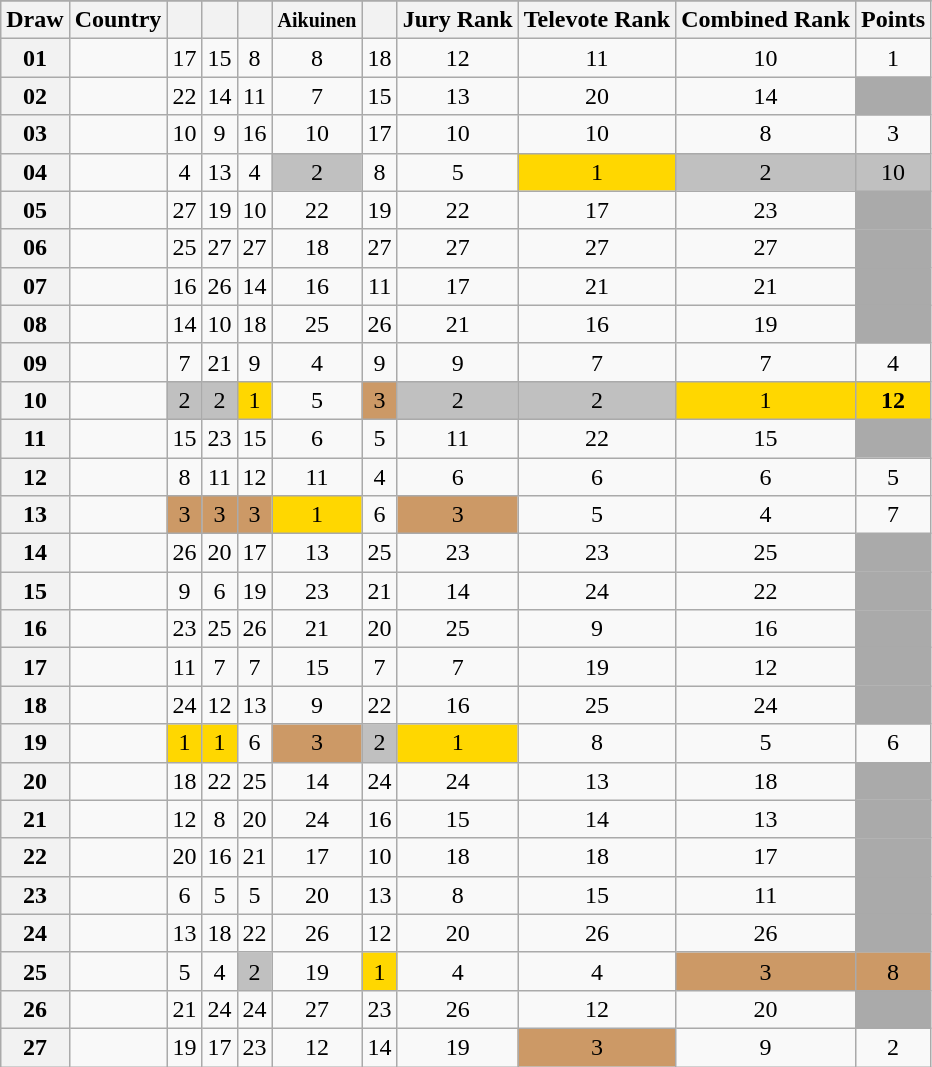<table class="sortable wikitable collapsible plainrowheaders" style="text-align:center;">
<tr>
</tr>
<tr>
<th scope="col">Draw</th>
<th scope="col">Country</th>
<th scope="col"><small></small></th>
<th scope="col"><small></small></th>
<th scope="col"><small></small></th>
<th scope="col"><small>Aikuinen</small></th>
<th scope="col"><small></small></th>
<th scope="col">Jury Rank</th>
<th scope="col">Televote Rank</th>
<th scope="col">Combined Rank</th>
<th scope="col">Points</th>
</tr>
<tr>
<th scope="row" style="text-align:center;">01</th>
<td style="text-align:left;"></td>
<td>17</td>
<td>15</td>
<td>8</td>
<td>8</td>
<td>18</td>
<td>12</td>
<td>11</td>
<td>10</td>
<td>1</td>
</tr>
<tr>
<th scope="row" style="text-align:center;">02</th>
<td style="text-align:left;"></td>
<td>22</td>
<td>14</td>
<td>11</td>
<td>7</td>
<td>15</td>
<td>13</td>
<td>20</td>
<td>14</td>
<td style="background:#AAAAAA;"></td>
</tr>
<tr>
<th scope="row" style="text-align:center;">03</th>
<td style="text-align:left;"></td>
<td>10</td>
<td>9</td>
<td>16</td>
<td>10</td>
<td>17</td>
<td>10</td>
<td>10</td>
<td>8</td>
<td>3</td>
</tr>
<tr>
<th scope="row" style="text-align:center;">04</th>
<td style="text-align:left;"></td>
<td>4</td>
<td>13</td>
<td>4</td>
<td style="background:silver;">2</td>
<td>8</td>
<td>5</td>
<td style="background:gold;">1</td>
<td style="background:silver;">2</td>
<td style="background:silver;">10</td>
</tr>
<tr>
<th scope="row" style="text-align:center;">05</th>
<td style="text-align:left;"></td>
<td>27</td>
<td>19</td>
<td>10</td>
<td>22</td>
<td>19</td>
<td>22</td>
<td>17</td>
<td>23</td>
<td style="background:#AAAAAA;"></td>
</tr>
<tr>
<th scope="row" style="text-align:center;">06</th>
<td style="text-align:left;"></td>
<td>25</td>
<td>27</td>
<td>27</td>
<td>18</td>
<td>27</td>
<td>27</td>
<td>27</td>
<td>27</td>
<td style="background:#AAAAAA;"></td>
</tr>
<tr>
<th scope="row" style="text-align:center;">07</th>
<td style="text-align:left;"></td>
<td>16</td>
<td>26</td>
<td>14</td>
<td>16</td>
<td>11</td>
<td>17</td>
<td>21</td>
<td>21</td>
<td style="background:#AAAAAA;"></td>
</tr>
<tr>
<th scope="row" style="text-align:center;">08</th>
<td style="text-align:left;"></td>
<td>14</td>
<td>10</td>
<td>18</td>
<td>25</td>
<td>26</td>
<td>21</td>
<td>16</td>
<td>19</td>
<td style="background:#AAAAAA;"></td>
</tr>
<tr>
<th scope="row" style="text-align:center;">09</th>
<td style="text-align:left;"></td>
<td>7</td>
<td>21</td>
<td>9</td>
<td>4</td>
<td>9</td>
<td>9</td>
<td>7</td>
<td>7</td>
<td>4</td>
</tr>
<tr>
<th scope="row" style="text-align:center;">10</th>
<td style="text-align:left;"></td>
<td style="background:silver;">2</td>
<td style="background:silver;">2</td>
<td style="background:gold;">1</td>
<td>5</td>
<td style="background:#CC9966;">3</td>
<td style="background:silver;">2</td>
<td style="background:silver;">2</td>
<td style="background:gold;">1</td>
<td style="background:gold;"><strong>12</strong></td>
</tr>
<tr>
<th scope="row" style="text-align:center;">11</th>
<td style="text-align:left;"></td>
<td>15</td>
<td>23</td>
<td>15</td>
<td>6</td>
<td>5</td>
<td>11</td>
<td>22</td>
<td>15</td>
<td style="background:#AAAAAA;"></td>
</tr>
<tr>
<th scope="row" style="text-align:center;">12</th>
<td style="text-align:left;"></td>
<td>8</td>
<td>11</td>
<td>12</td>
<td>11</td>
<td>4</td>
<td>6</td>
<td>6</td>
<td>6</td>
<td>5</td>
</tr>
<tr>
<th scope="row" style="text-align:center;">13</th>
<td style="text-align:left;"></td>
<td style="background:#CC9966;">3</td>
<td style="background:#CC9966;">3</td>
<td style="background:#CC9966;">3</td>
<td style="background:gold;">1</td>
<td>6</td>
<td style="background:#CC9966;">3</td>
<td>5</td>
<td>4</td>
<td>7</td>
</tr>
<tr>
<th scope="row" style="text-align:center;">14</th>
<td style="text-align:left;"></td>
<td>26</td>
<td>20</td>
<td>17</td>
<td>13</td>
<td>25</td>
<td>23</td>
<td>23</td>
<td>25</td>
<td style="background:#AAAAAA;"></td>
</tr>
<tr>
<th scope="row" style="text-align:center;">15</th>
<td style="text-align:left;"></td>
<td>9</td>
<td>6</td>
<td>19</td>
<td>23</td>
<td>21</td>
<td>14</td>
<td>24</td>
<td>22</td>
<td style="background:#AAAAAA;"></td>
</tr>
<tr>
<th scope="row" style="text-align:center;">16</th>
<td style="text-align:left;"></td>
<td>23</td>
<td>25</td>
<td>26</td>
<td>21</td>
<td>20</td>
<td>25</td>
<td>9</td>
<td>16</td>
<td style="background:#AAAAAA;"></td>
</tr>
<tr>
<th scope="row" style="text-align:center;">17</th>
<td style="text-align:left;"></td>
<td>11</td>
<td>7</td>
<td>7</td>
<td>15</td>
<td>7</td>
<td>7</td>
<td>19</td>
<td>12</td>
<td style="background:#AAAAAA;"></td>
</tr>
<tr>
<th scope="row" style="text-align:center;">18</th>
<td style="text-align:left;"></td>
<td>24</td>
<td>12</td>
<td>13</td>
<td>9</td>
<td>22</td>
<td>16</td>
<td>25</td>
<td>24</td>
<td style="background:#AAAAAA;"></td>
</tr>
<tr>
<th scope="row" style="text-align:center;">19</th>
<td style="text-align:left;"></td>
<td style="background:gold;">1</td>
<td style="background:gold;">1</td>
<td>6</td>
<td style="background:#CC9966;">3</td>
<td style="background:silver;">2</td>
<td style="background:gold;">1</td>
<td>8</td>
<td>5</td>
<td>6</td>
</tr>
<tr>
<th scope="row" style="text-align:center;">20</th>
<td style="text-align:left;"></td>
<td>18</td>
<td>22</td>
<td>25</td>
<td>14</td>
<td>24</td>
<td>24</td>
<td>13</td>
<td>18</td>
<td style="background:#AAAAAA;"></td>
</tr>
<tr>
<th scope="row" style="text-align:center;">21</th>
<td style="text-align:left;"></td>
<td>12</td>
<td>8</td>
<td>20</td>
<td>24</td>
<td>16</td>
<td>15</td>
<td>14</td>
<td>13</td>
<td style="background:#AAAAAA;"></td>
</tr>
<tr>
<th scope="row" style="text-align:center;">22</th>
<td style="text-align:left;"></td>
<td>20</td>
<td>16</td>
<td>21</td>
<td>17</td>
<td>10</td>
<td>18</td>
<td>18</td>
<td>17</td>
<td style="background:#AAAAAA;"></td>
</tr>
<tr>
<th scope="row" style="text-align:center;">23</th>
<td style="text-align:left;"></td>
<td>6</td>
<td>5</td>
<td>5</td>
<td>20</td>
<td>13</td>
<td>8</td>
<td>15</td>
<td>11</td>
<td style="background:#AAAAAA;"></td>
</tr>
<tr>
<th scope="row" style="text-align:center;">24</th>
<td style="text-align:left;"></td>
<td>13</td>
<td>18</td>
<td>22</td>
<td>26</td>
<td>12</td>
<td>20</td>
<td>26</td>
<td>26</td>
<td style="background:#AAAAAA;"></td>
</tr>
<tr>
<th scope="row" style="text-align:center;">25</th>
<td style="text-align:left;"></td>
<td>5</td>
<td>4</td>
<td style="background:silver;">2</td>
<td>19</td>
<td style="background:gold;">1</td>
<td>4</td>
<td>4</td>
<td style="background:#CC9966;">3</td>
<td style="background:#CC9966;">8</td>
</tr>
<tr>
<th scope="row" style="text-align:center;">26</th>
<td style="text-align:left;"></td>
<td>21</td>
<td>24</td>
<td>24</td>
<td>27</td>
<td>23</td>
<td>26</td>
<td>12</td>
<td>20</td>
<td style="background:#AAAAAA;"></td>
</tr>
<tr>
<th scope="row" style="text-align:center;">27</th>
<td style="text-align:left;"></td>
<td>19</td>
<td>17</td>
<td>23</td>
<td>12</td>
<td>14</td>
<td>19</td>
<td style="background:#CC9966;">3</td>
<td>9</td>
<td>2</td>
</tr>
</table>
